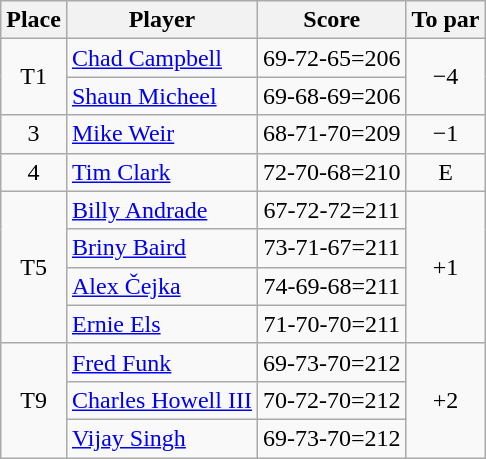<table class="wikitable">
<tr>
<th>Place</th>
<th>Player</th>
<th>Score</th>
<th>To par</th>
</tr>
<tr>
<td rowspan="2" align=center>T1</td>
<td> <a href='#'>Chad Campbell</a></td>
<td align=center>69-72-65=206</td>
<td rowspan="2" align=center>−4</td>
</tr>
<tr>
<td> <a href='#'>Shaun Micheel</a></td>
<td align=center>69-68-69=206</td>
</tr>
<tr>
<td align=center>3</td>
<td> <a href='#'>Mike Weir</a></td>
<td align=center>68-71-70=209</td>
<td align=center>−1</td>
</tr>
<tr>
<td align=center>4</td>
<td> <a href='#'>Tim Clark</a></td>
<td align=center>72-70-68=210</td>
<td align=center>E</td>
</tr>
<tr>
<td rowspan="4" align=center>T5</td>
<td> <a href='#'>Billy Andrade</a></td>
<td align=center>67-72-72=211</td>
<td rowspan="4" align=center>+1</td>
</tr>
<tr>
<td> <a href='#'>Briny Baird</a></td>
<td align=center>73-71-67=211</td>
</tr>
<tr>
<td> <a href='#'>Alex Čejka</a></td>
<td align=center>74-69-68=211</td>
</tr>
<tr>
<td> <a href='#'>Ernie Els</a></td>
<td align=center>71-70-70=211</td>
</tr>
<tr>
<td rowspan="3" align=center>T9</td>
<td> <a href='#'>Fred Funk</a></td>
<td align=center>69-73-70=212</td>
<td rowspan="3" align=center>+2</td>
</tr>
<tr>
<td> <a href='#'>Charles Howell III</a></td>
<td align=center>70-72-70=212</td>
</tr>
<tr>
<td> <a href='#'>Vijay Singh</a></td>
<td align=center>69-73-70=212</td>
</tr>
</table>
